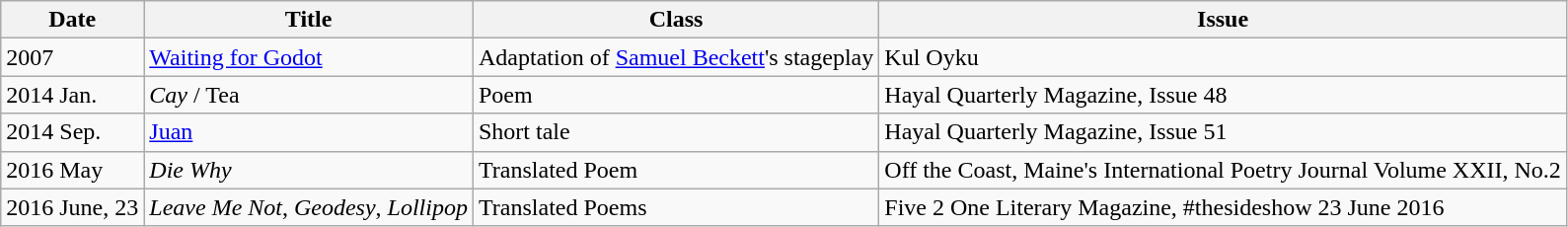<table class="wikitable sortable">
<tr>
<th>Date</th>
<th>Title</th>
<th>Class</th>
<th>Issue</th>
</tr>
<tr>
<td>2007</td>
<td><a href='#'>Waiting for Godot</a></td>
<td>Adaptation of <a href='#'>Samuel Beckett</a>'s stageplay</td>
<td>Kul Oyku</td>
</tr>
<tr>
<td>2014 Jan.</td>
<td><em>Cay</em> / Tea</td>
<td>Poem</td>
<td>Hayal Quarterly Magazine, Issue 48</td>
</tr>
<tr>
<td>2014 Sep.</td>
<td><a href='#'>Juan</a></td>
<td>Short tale</td>
<td>Hayal Quarterly Magazine, Issue 51</td>
</tr>
<tr>
<td>2016 May</td>
<td><em>Die Why</em></td>
<td>Translated Poem</td>
<td>Off the Coast, Maine's International Poetry Journal Volume XXII, No.2</td>
</tr>
<tr>
<td>2016 June, 23</td>
<td><em>Leave Me Not</em>, <em>Geodesy</em>, <em>Lollipop</em></td>
<td>Translated Poems</td>
<td>Five 2 One Literary Magazine, #thesideshow 23 June 2016</td>
</tr>
</table>
